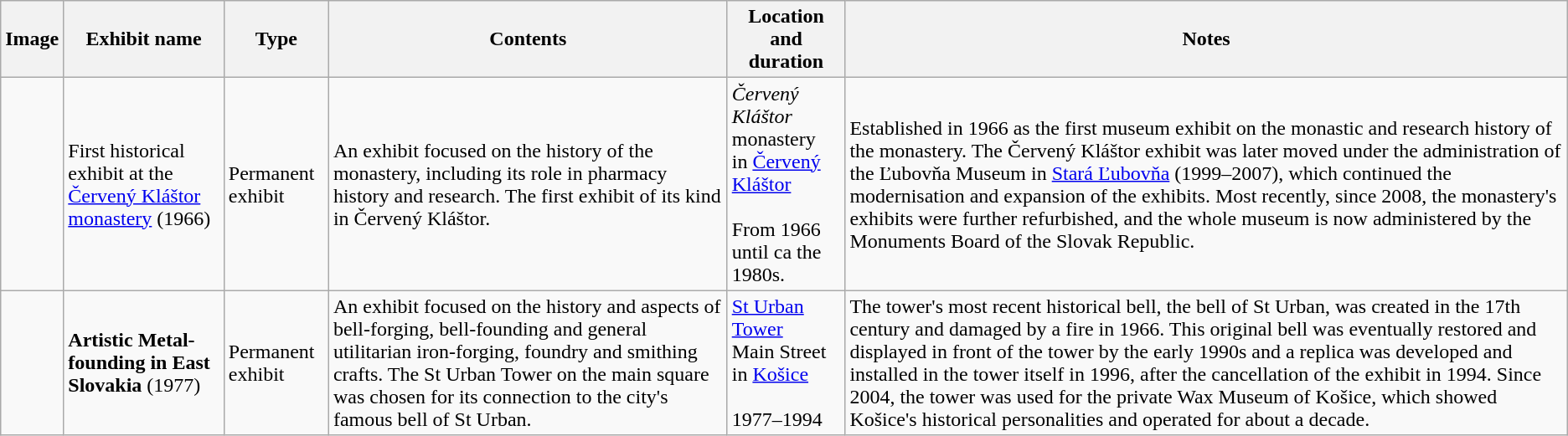<table class="wikitable sortable" style="text-align:left;">
<tr>
<th><strong>Image</strong></th>
<th><strong>Exhibit name</strong></th>
<th><strong>Type</strong></th>
<th><strong>Contents</strong></th>
<th><strong>Location <br> and duration</strong></th>
<th><strong>Notes</strong></th>
</tr>
<tr>
<td align="left"></td>
<td>First historical exhibit at the <a href='#'>Červený Kláštor monastery</a> (1966) </td>
<td>Permanent exhibit</td>
<td>An exhibit focused on the history of the monastery, including its role in pharmacy history and research. The first exhibit of its kind in Červený Kláštor.</td>
<td><em>Červený Kláštor</em> monastery <br> in <a href='#'>Červený Kláštor</a> <br> <br> From 1966 until ca the 1980s.</td>
<td>Established in 1966 as the first museum exhibit on the monastic and research history of the monastery. The Červený Kláštor exhibit was later moved under the administration of the Ľubovňa Museum in <a href='#'>Stará Ľubovňa</a> (1999–2007), which continued the modernisation and expansion of the exhibits. Most recently, since 2008, the monastery's exhibits were further refurbished, and the whole museum is now administered by the Monuments Board of the Slovak Republic.</td>
</tr>
<tr>
<td align="left"></td>
<td><strong>Artistic Metal-founding in East Slovakia</strong> (1977) </td>
<td>Permanent exhibit</td>
<td>An exhibit focused on the history and aspects of bell-forging, bell-founding and general utilitarian iron-forging, foundry and smithing crafts. The St Urban Tower on the main square was chosen for its connection to the city's famous bell of St Urban.</td>
<td><a href='#'>St Urban Tower</a> <br> Main Street in <a href='#'>Košice</a> <br> <br> 1977–1994</td>
<td>The tower's most recent historical bell, the bell of St Urban, was created in the 17th century and damaged by a fire in 1966. This original bell was eventually restored and displayed in front of the tower by the early 1990s and a replica was developed and installed in the tower itself in 1996, after the cancellation of the exhibit in 1994. Since 2004, the tower was used for the private Wax Museum of Košice, which showed Košice's historical personalities and operated for about a decade.</td>
</tr>
</table>
